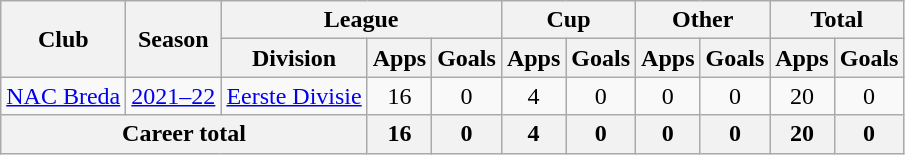<table class="wikitable" style="text-align:center">
<tr>
<th rowspan="2">Club</th>
<th rowspan="2">Season</th>
<th colspan="3">League</th>
<th colspan="2">Cup</th>
<th colspan="2">Other</th>
<th colspan="2">Total</th>
</tr>
<tr>
<th>Division</th>
<th>Apps</th>
<th>Goals</th>
<th>Apps</th>
<th>Goals</th>
<th>Apps</th>
<th>Goals</th>
<th>Apps</th>
<th>Goals</th>
</tr>
<tr>
<td><a href='#'>NAC Breda</a></td>
<td><a href='#'>2021–22</a></td>
<td><a href='#'>Eerste Divisie</a></td>
<td>16</td>
<td>0</td>
<td>4</td>
<td>0</td>
<td>0</td>
<td>0</td>
<td>20</td>
<td>0</td>
</tr>
<tr>
<th colspan="3">Career total</th>
<th>16</th>
<th>0</th>
<th>4</th>
<th>0</th>
<th>0</th>
<th>0</th>
<th>20</th>
<th>0</th>
</tr>
</table>
